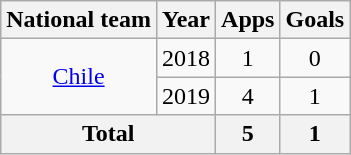<table class=wikitable style=text-align:center>
<tr>
<th>National team</th>
<th>Year</th>
<th>Apps</th>
<th>Goals</th>
</tr>
<tr>
<td rowspan="2"><a href='#'>Chile</a></td>
<td>2018</td>
<td>1</td>
<td>0</td>
</tr>
<tr>
<td>2019</td>
<td>4</td>
<td>1</td>
</tr>
<tr>
<th colspan="2">Total</th>
<th>5</th>
<th>1</th>
</tr>
</table>
